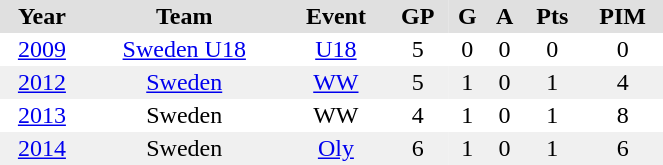<table BORDER="0" CELLPADDING="2" CELLSPACING="0" width="35%">
<tr ALIGN="center" bgcolor="#e0e0e0">
<th>Year</th>
<th>Team</th>
<th>Event</th>
<th>GP</th>
<th>G</th>
<th>A</th>
<th>Pts</th>
<th>PIM</th>
</tr>
<tr ALIGN="center">
<td><a href='#'>2009</a></td>
<td><a href='#'>Sweden U18</a></td>
<td><a href='#'>U18</a></td>
<td>5</td>
<td>0</td>
<td>0</td>
<td>0</td>
<td>0</td>
</tr>
<tr ALIGN="center" bgcolor="#f0f0f0">
<td><a href='#'>2012</a></td>
<td><a href='#'>Sweden</a></td>
<td><a href='#'>WW</a></td>
<td>5</td>
<td>1</td>
<td>0</td>
<td>1</td>
<td>4</td>
</tr>
<tr ALIGN="center">
<td><a href='#'>2013</a></td>
<td>Sweden</td>
<td>WW</td>
<td>4</td>
<td>1</td>
<td>0</td>
<td>1</td>
<td>8</td>
</tr>
<tr ALIGN="center" bgcolor="#f0f0f0">
<td><a href='#'>2014</a></td>
<td>Sweden</td>
<td><a href='#'>Oly</a></td>
<td>6</td>
<td>1</td>
<td>0</td>
<td>1</td>
<td>6</td>
</tr>
</table>
